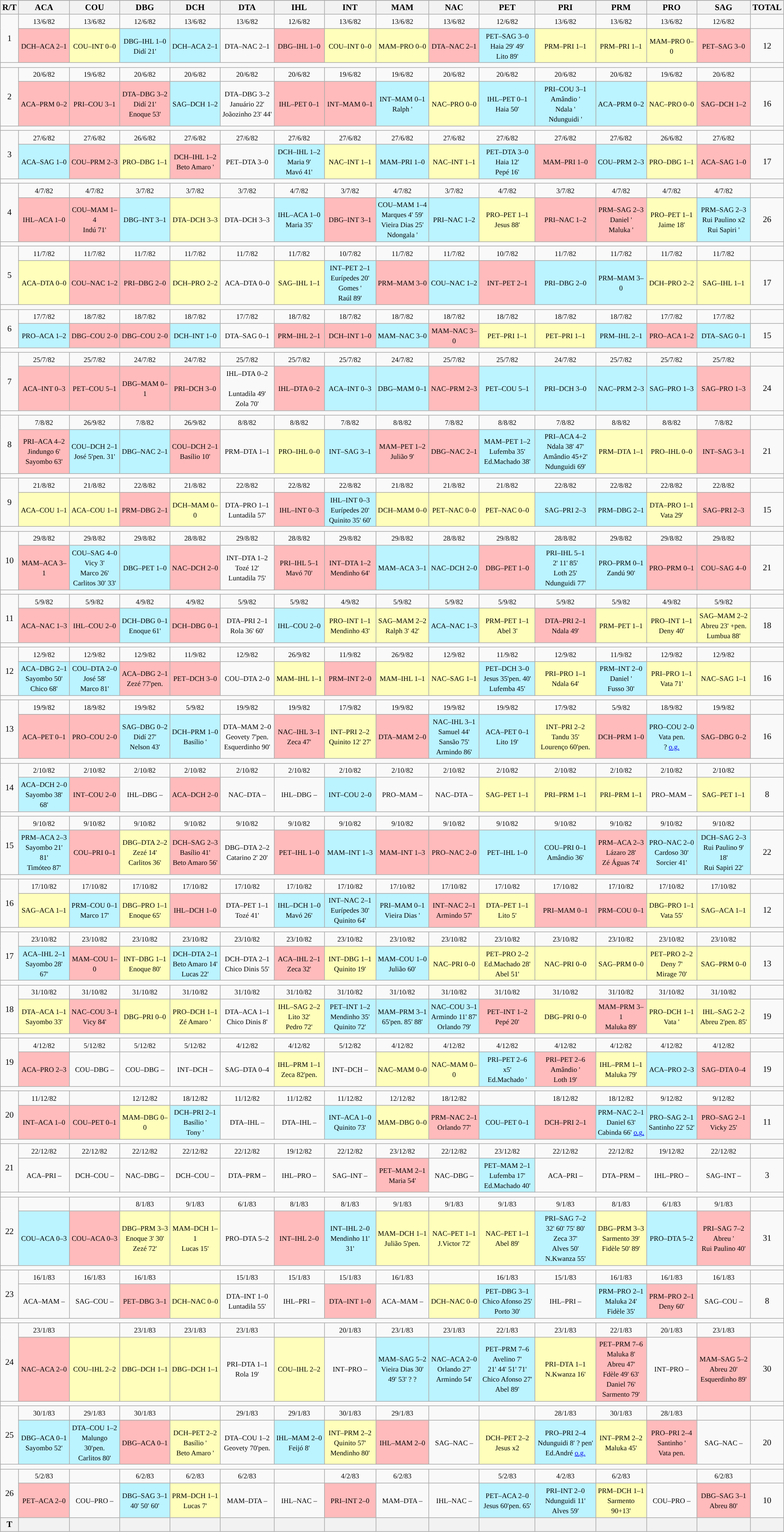<table class="wikitable">
<tr style="font-size: 85%;">
<th scope="col" rowspan="2">R/T</th>
</tr>
<tr style="font-size: 85%;">
<th style="width: 90px" colspan="1">ACA</th>
<th style="width: 90px" colspan="1">COU</th>
<th style="width: 90px" colspan="1">DBG</th>
<th style="width: 90px" colspan="1">DCH</th>
<th style="width: 90px" colspan="1">DTA</th>
<th style="width: 90px" colspan="1">IHL</th>
<th style="width: 90px" colspan="1">INT</th>
<th style="width: 95px" colspan="1">MAM</th>
<th style="width: 90px" colspan="1">NAC</th>
<th style="width: 95px" colspan="1">PET</th>
<th style="width: 110px" colspan="1">PRI</th>
<th style="width: 90px" colspan="1">PRM</th>
<th style="width: 90px" colspan="1">PRO</th>
<th style="width: 90px" colspan="1">SAG</th>
<th style="width: 30px" colspan="1">TOTAL</th>
</tr>
<tr align=center style="font-size: 85%;">
<td rowspan=2>1</td>
<td><small>13/6/82</small></td>
<td><small>13/6/82</small></td>
<td><small>12/6/82</small></td>
<td><small>13/6/82</small></td>
<td><small>13/6/82</small></td>
<td><small>12/6/82</small></td>
<td><small>13/6/82</small></td>
<td><small>13/6/82</small></td>
<td><small>13/6/82</small></td>
<td><small>12/6/82</small></td>
<td><small>13/6/82</small></td>
<td><small>13/6/82</small></td>
<td><small>13/6/82</small></td>
<td><small>12/6/82</small></td>
</tr>
<tr align=center style="font-size: 85%;">
<td bgcolor=#ffbbbb><small>DCH–ACA 2–1</small></td>
<td bgcolor=#ffffbb><small>COU–INT 0–0</small></td>
<td bgcolor=#bbf3ff><small>DBG–IHL 1–0<br>Didí 21'</small></td>
<td bgcolor=#bbf3ff><small>DCH–ACA 2–1</small></td>
<td><small>DTA–NAC 2–1</small></td>
<td bgcolor=#ffbbbb><small>DBG–IHL 1–0</small></td>
<td bgcolor=#ffffbb><small>COU–INT 0–0</small></td>
<td bgcolor=#ffffbb><small>MAM–PRO 0–0</small></td>
<td bgcolor=#ffbbbb><small>DTA–NAC 2–1</small></td>
<td bgcolor=#bbf3ff><small>PET–SAG 3–0<br>Haia 29' 49'<br>Lito 89'</small></td>
<td bgcolor=#ffffbb><small>PRM–PRI 1–1</small></td>
<td bgcolor=#ffffbb><small>PRM–PRI 1–1</small></td>
<td bgcolor=#ffffbb><small>MAM–PRO 0–0</small></td>
<td bgcolor=#ffbbbb><small>PET–SAG 3–0</small></td>
<td>12</td>
</tr>
<tr>
<td colspan=16></td>
</tr>
<tr align=center style="font-size: 85%;">
<td rowspan=2>2</td>
<td><small>20/6/82</small></td>
<td><small>19/6/82</small></td>
<td><small>20/6/82</small></td>
<td><small>20/6/82</small></td>
<td><small>20/6/82</small></td>
<td><small>20/6/82</small></td>
<td><small>19/6/82</small></td>
<td><small>19/6/82</small></td>
<td><small>20/6/82</small></td>
<td><small>20/6/82</small></td>
<td><small>20/6/82</small></td>
<td><small>20/6/82</small></td>
<td><small>19/6/82</small></td>
<td><small>20/6/82</small></td>
</tr>
<tr align=center style="font-size: 85%;">
<td bgcolor=#ffbbbb><small>ACA–PRM 0–2</small></td>
<td bgcolor=#ffbbbb><small>PRI–COU 3–1</small></td>
<td bgcolor=#ffbbbb><small>DTA–DBG 3–2<br>Didí 21'<br>Enoque 53'</small></td>
<td bgcolor=#bbf3ff><small>SAG–DCH 1–2</small></td>
<td><small>DTA–DBG 3–2<br>Januário 22'<br>Joãozinho 23' 44'</small></td>
<td bgcolor=#ffbbbb><small>IHL–PET 0–1</small></td>
<td bgcolor=#ffbbbb><small>INT–MAM 0–1</small></td>
<td bgcolor=#bbf3ff><small>INT–MAM 0–1<br>Ralph '</small></td>
<td bgcolor=#ffffbb><small>NAC–PRO 0–0</small></td>
<td bgcolor=#bbf3ff><small>IHL–PET 0–1<br>Haia 50'</small></td>
<td bgcolor=#bbf3ff><small>PRI–COU 3–1<br>Amândio '<br>Ndala '<br>Ndunguidi '</small></td>
<td bgcolor=#bbf3ff><small>ACA–PRM 0–2</small></td>
<td bgcolor=#ffffbb><small>NAC–PRO 0–0</small></td>
<td bgcolor=#ffbbbb><small>SAG–DCH 1–2</small></td>
<td>16</td>
</tr>
<tr>
<td colspan=16></td>
</tr>
<tr align=center style="font-size: 85%;">
<td rowspan=2>3</td>
<td><small>27/6/82</small></td>
<td><small>27/6/82</small></td>
<td><small>26/6/82</small></td>
<td><small>27/6/82</small></td>
<td><small>27/6/82</small></td>
<td><small>27/6/82</small></td>
<td><small>27/6/82</small></td>
<td><small>27/6/82</small></td>
<td><small>27/6/82</small></td>
<td><small>27/6/82</small></td>
<td><small>27/6/82</small></td>
<td><small>27/6/82</small></td>
<td><small>26/6/82</small></td>
<td><small>27/6/82</small></td>
</tr>
<tr align=center style="font-size: 85%;">
<td bgcolor=#bbf3ff><small>ACA–SAG 1–0</small></td>
<td bgcolor=#ffbbbb><small>COU–PRM 2–3</small></td>
<td bgcolor=#ffffbb><small>PRO–DBG 1–1</small></td>
<td bgcolor=#ffbbbb><small>DCH–IHL 1–2<br>Beto Amaro '</small></td>
<td><small>PET–DTA 3–0</small></td>
<td bgcolor=#bbf3ff><small>DCH–IHL 1–2<br>Maria 9'<br>Mavó 41'</small></td>
<td bgcolor=#ffffbb><small>NAC–INT 1–1</small></td>
<td bgcolor=#bbf3ff><small>MAM–PRI 1–0</small></td>
<td bgcolor=#ffffbb><small>NAC–INT 1–1</small></td>
<td bgcolor=#bbf3ff><small>PET–DTA 3–0<br>Haia 12'<br>Pepé 16'</small></td>
<td bgcolor=#ffbbbb><small>MAM–PRI 1–0</small></td>
<td bgcolor=#bbf3ff><small>COU–PRM 2–3</small></td>
<td bgcolor=#ffffbb><small>PRO–DBG 1–1</small></td>
<td bgcolor=#ffbbbb><small>ACA–SAG 1–0</small></td>
<td>17</td>
</tr>
<tr>
<td colspan=16></td>
</tr>
<tr align=center style="font-size: 85%;">
<td rowspan=2>4</td>
<td><small>4/7/82</small></td>
<td><small>4/7/82</small></td>
<td><small>3/7/82</small></td>
<td><small>3/7/82</small></td>
<td><small>3/7/82</small></td>
<td><small>4/7/82</small></td>
<td><small>3/7/82</small></td>
<td><small>4/7/82</small></td>
<td><small>3/7/82</small></td>
<td><small>4/7/82</small></td>
<td><small>3/7/82</small></td>
<td><small>4/7/82</small></td>
<td><small>4/7/82</small></td>
<td><small>4/7/82</small></td>
</tr>
<tr align=center style="font-size: 85%;">
<td bgcolor=#ffbbbb><small>IHL–ACA 1–0</small></td>
<td bgcolor=#ffbbbb><small>COU–MAM 1–4<br>Indú 71'</small></td>
<td bgcolor=#bbf3ff><small>DBG–INT 3–1</small></td>
<td bgcolor=#ffffbb><small>DTA–DCH 3–3</small></td>
<td><small>DTA–DCH 3–3</small></td>
<td bgcolor=#bbf3ff><small>IHL–ACA 1–0<br>Maria 35'</small></td>
<td bgcolor=#ffbbbb><small>DBG–INT 3–1</small></td>
<td bgcolor=#bbf3ff><small>COU–MAM 1–4<br>Marques 4' 59'<br>Vieira Dias 25'<br>Ndongala '</small></td>
<td bgcolor=#bbf3ff><small>PRI–NAC 1–2</small></td>
<td bgcolor=#ffffbb><small>PRO–PET 1–1<br>Jesus 88'</small></td>
<td bgcolor=#ffbbbb><small>PRI–NAC 1–2</small></td>
<td bgcolor=#ffbbbb><small>PRM–SAG 2–3<br>Daniel '<br>Maluka '</small></td>
<td bgcolor=#ffffbb><small>PRO–PET 1–1<br>Jaime 18'</small></td>
<td bgcolor=#bbf3ff><small>PRM–SAG 2–3<br>Rui Paulino x2<br>Rui Sapiri '</small></td>
<td>26</td>
</tr>
<tr>
<td colspan=16></td>
</tr>
<tr align=center style="font-size: 85%;">
<td rowspan=2>5</td>
<td><small>11/7/82</small></td>
<td><small>11/7/82</small></td>
<td><small>11/7/82</small></td>
<td><small>11/7/82</small></td>
<td><small>11/7/82</small></td>
<td><small>11/7/82</small></td>
<td><small>10/7/82</small></td>
<td><small>11/7/82</small></td>
<td><small>11/7/82</small></td>
<td><small>10/7/82</small></td>
<td><small>11/7/82</small></td>
<td><small>11/7/82</small></td>
<td><small>11/7/82</small></td>
<td><small>11/7/82</small></td>
</tr>
<tr align=center style="font-size: 85%;">
<td bgcolor=#ffffbb><small>ACA–DTA 0–0</small></td>
<td bgcolor=#ffbbbb><small>COU–NAC 1–2</small></td>
<td bgcolor=#ffbbbb><small>PRI–DBG 2–0</small></td>
<td bgcolor=#ffffbb><small>DCH–PRO 2–2</small></td>
<td><small>ACA–DTA 0–0</small></td>
<td bgcolor=#ffffbb><small>SAG–IHL 1–1</small></td>
<td bgcolor=#bbf3ff><small>INT–PET 2–1<br>Eurípedes 20'<br>Gomes '<br>Raúl 89'</small></td>
<td bgcolor=#ffbbbb><small>PRM–MAM 3–0</small></td>
<td bgcolor=#bbf3ff><small>COU–NAC 1–2</small></td>
<td bgcolor=#ffbbbb><small>INT–PET 2–1</small></td>
<td bgcolor=#bbf3ff><small>PRI–DBG 2–0</small></td>
<td bgcolor=#bbf3ff><small>PRM–MAM 3–0</small></td>
<td bgcolor=#ffffbb><small>DCH–PRO 2–2</small></td>
<td bgcolor=#ffffbb><small>SAG–IHL 1–1</small></td>
<td>17</td>
</tr>
<tr>
<td colspan=16></td>
</tr>
<tr align=center style="font-size: 85%;">
<td rowspan=2>6</td>
<td><small>17/7/82</small></td>
<td><small>18/7/82</small></td>
<td><small>18/7/82</small></td>
<td><small>18/7/82</small></td>
<td><small>17/7/82</small></td>
<td><small>18/7/82</small></td>
<td><small>18/7/82</small></td>
<td><small>18/7/82</small></td>
<td><small>18/7/82</small></td>
<td><small>18/7/82</small></td>
<td><small>18/7/82</small></td>
<td><small>18/7/82</small></td>
<td><small>17/7/82</small></td>
<td><small>17/7/82</small></td>
</tr>
<tr align=center style="font-size: 85%;">
<td bgcolor=#bbf3ff><small>PRO–ACA 1–2</small></td>
<td bgcolor=#ffbbbb><small>DBG–COU 2–0</small></td>
<td bgcolor=#ffbbbb><small>DBG–COU 2–0</small></td>
<td bgcolor=#bbf3ff><small>DCH–INT 1–0</small></td>
<td><small>DTA–SAG 0–1</small></td>
<td bgcolor=#ffbbbb><small>PRM–IHL 2–1</small></td>
<td bgcolor=#ffbbbb><small>DCH–INT 1–0</small></td>
<td bgcolor=#bbf3ff><small>MAM–NAC 3–0</small></td>
<td bgcolor=#ffbbbb><small>MAM–NAC 3–0</small></td>
<td bgcolor=#ffffbb><small>PET–PRI 1–1</small></td>
<td bgcolor=#ffffbb><small>PET–PRI 1–1</small></td>
<td bgcolor=#bbf3ff><small>PRM–IHL 2–1</small></td>
<td bgcolor=#ffbbbb><small>PRO–ACA 1–2</small></td>
<td bgcolor=#bbf3ff><small>DTA–SAG 0–1</small></td>
<td>15</td>
</tr>
<tr>
<td colspan=16></td>
</tr>
<tr align=center style="font-size: 85%;">
<td rowspan=2>7</td>
<td><small>25/7/82</small></td>
<td><small>25/7/82</small></td>
<td><small>24/7/82</small></td>
<td><small>24/7/82</small></td>
<td><small>25/7/82</small></td>
<td><small>25/7/82</small></td>
<td><small>25/7/82</small></td>
<td><small>24/7/82</small></td>
<td><small>25/7/82</small></td>
<td><small>25/7/82</small></td>
<td><small>24/7/82</small></td>
<td><small>25/7/82</small></td>
<td><small>25/7/82</small></td>
<td><small>25/7/82</small></td>
</tr>
<tr align=center style="font-size: 85%;">
<td bgcolor=#ffbbbb><small>ACA–INT 0–3</small></td>
<td bgcolor=#ffbbbb><small>PET–COU 5–1</small></td>
<td bgcolor=#ffbbbb><small>DBG–MAM 0–1</small></td>
<td bgcolor=#ffbbbb><small>PRI–DCH 3–0</small></td>
<td><small>IHL–DTA 0–2<br><br>Luntadila 49'<br>Zola 70'</small></td>
<td bgcolor=#ffbbbb><small>IHL–DTA 0–2</small></td>
<td bgcolor=#bbf3ff><small>ACA–INT 0–3</small></td>
<td bgcolor=#bbf3ff><small>DBG–MAM 0–1</small></td>
<td bgcolor=#ffbbbb><small>NAC–PRM 2–3</small></td>
<td bgcolor=#bbf3ff><small>PET–COU 5–1</small></td>
<td bgcolor=#bbf3ff><small>PRI–DCH 3–0</small></td>
<td bgcolor=#bbf3ff><small>NAC–PRM 2–3</small></td>
<td bgcolor=#bbf3ff><small>SAG–PRO 1–3</small></td>
<td bgcolor=#ffbbbb><small>SAG–PRO 1–3</small></td>
<td>24</td>
</tr>
<tr>
<td colspan=16></td>
</tr>
<tr align=center style="font-size: 85%;">
<td rowspan=2>8</td>
<td><small>7/8/82</small></td>
<td><small>26/9/82</small></td>
<td><small>7/8/82</small></td>
<td><small>26/9/82</small></td>
<td><small>8/8/82</small></td>
<td><small>8/8/82</small></td>
<td><small>7/8/82</small></td>
<td><small>8/8/82</small></td>
<td><small>7/8/82</small></td>
<td><small>8/8/82</small></td>
<td><small>7/8/82</small></td>
<td><small>8/8/82</small></td>
<td><small>8/8/82</small></td>
<td><small>7/8/82</small></td>
</tr>
<tr align=center style="font-size: 85%;">
<td bgcolor=#ffbbbb><small>PRI–ACA 4–2<br>Jindungo 6'<br>Sayombo 63'</small></td>
<td bgcolor=#bbf3ff><small>COU–DCH 2–1<br>José 5'pen. 31'</small></td>
<td bgcolor=#bbf3ff><small>DBG–NAC 2–1</small></td>
<td bgcolor=#ffbbbb><small>COU–DCH 2–1<br>Basílio 10'</small></td>
<td><small>PRM–DTA 1–1</small></td>
<td bgcolor=#ffffbb><small>PRO–IHL 0–0</small></td>
<td bgcolor=#bbf3ff><small>INT–SAG 3–1</small></td>
<td bgcolor=#ffbbbb><small>MAM–PET 1–2<br>Julião 9'</small></td>
<td bgcolor=#ffbbbb><small>DBG–NAC 2–1</small></td>
<td bgcolor=#bbf3ff><small>MAM–PET 1–2<br>Lufemba 35'<br>Ed.Machado 38'</small></td>
<td bgcolor=#bbf3ff><small>PRI–ACA 4–2<br>Ndala 38' 47'<br>Amândio 45+2'<br>Ndunguidi 69'</small></td>
<td bgcolor=#ffffbb><small>PRM–DTA 1–1</small></td>
<td bgcolor=#ffffbb><small>PRO–IHL 0–0</small></td>
<td bgcolor=#ffbbbb><small>INT–SAG 3–1</small></td>
<td>21</td>
</tr>
<tr>
<td colspan=16></td>
</tr>
<tr align=center style="font-size: 85%;">
<td rowspan=2>9</td>
<td><small>21/8/82</small></td>
<td><small>21/8/82</small></td>
<td><small>22/8/82</small></td>
<td><small>21/8/82</small></td>
<td><small>22/8/82</small></td>
<td><small>22/8/82</small></td>
<td><small>22/8/82</small></td>
<td><small>21/8/82</small></td>
<td><small>21/8/82</small></td>
<td><small>21/8/82</small></td>
<td><small>22/8/82</small></td>
<td><small>22/8/82</small></td>
<td><small>22/8/82</small></td>
<td><small>22/8/82</small></td>
</tr>
<tr align=center style="font-size: 85%;">
<td bgcolor=#ffffbb><small>ACA–COU 1–1</small></td>
<td bgcolor=#ffffbb><small>ACA–COU 1–1</small></td>
<td bgcolor=#ffbbbb><small>PRM–DBG 2–1</small></td>
<td bgcolor=#ffffbb><small>DCH–MAM 0–0</small></td>
<td><small>DTA–PRO 1–1<br>Luntadila 57'</small></td>
<td bgcolor=#ffbbbb><small>IHL–INT 0–3</small></td>
<td bgcolor=#bbf3ff><small>IHL–INT 0–3<br>Eurípedes 20'<br>Quinito 35' 60'</small></td>
<td bgcolor=#ffffbb><small>DCH–MAM 0–0</small></td>
<td bgcolor=#ffffbb><small>PET–NAC 0–0</small></td>
<td bgcolor=#ffffbb><small>PET–NAC 0–0</small></td>
<td bgcolor=#bbf3ff><small>SAG–PRI 2–3</small></td>
<td bgcolor=#bbf3ff><small>PRM–DBG 2–1</small></td>
<td bgcolor=#ffffbb><small>DTA–PRO 1–1<br>Vata 29'</small></td>
<td bgcolor=#ffbbbb><small>SAG–PRI 2–3</small></td>
<td>15</td>
</tr>
<tr>
<td colspan=16></td>
</tr>
<tr align=center style="font-size: 85%;">
<td rowspan=2>10</td>
<td><small>29/8/82</small></td>
<td><small>29/8/82</small></td>
<td><small>29/8/82</small></td>
<td><small>28/8/82</small></td>
<td><small>29/8/82</small></td>
<td><small>28/8/82</small></td>
<td><small>29/8/82</small></td>
<td><small>29/8/82</small></td>
<td><small>28/8/82</small></td>
<td><small>29/8/82</small></td>
<td><small>28/8/82</small></td>
<td><small>29/8/82</small></td>
<td><small>29/8/82</small></td>
<td><small>29/8/82</small></td>
</tr>
<tr align=center style="font-size: 85%;">
<td bgcolor=#ffbbbb><small>MAM–ACA 3–1</small></td>
<td bgcolor=#bbf3ff><small>COU–SAG 4–0<br>Vicy 3'<br>Marco 26'<br>Carlitos 30' 33'</small></td>
<td bgcolor=#bbf3ff><small>DBG–PET 1–0</small></td>
<td bgcolor=#ffbbbb><small>NAC–DCH 2–0</small></td>
<td><small>INT–DTA 1–2<br>Tozé 12'<br>Luntadila 75'</small></td>
<td bgcolor=#ffbbbb><small>PRI–IHL 5–1<br>Mavó 70'</small></td>
<td bgcolor=#ffbbbb><small>INT–DTA 1–2<br>Mendinho 64'</small></td>
<td bgcolor=#bbf3ff><small>MAM–ACA 3–1</small></td>
<td bgcolor=#bbf3ff><small>NAC–DCH 2–0</small></td>
<td bgcolor=#ffbbbb><small>DBG–PET 1–0</small></td>
<td bgcolor=#bbf3ff><small>PRI–IHL 5–1<br> 2' 11' 85'<br>Loth 25'<br>Ndunguidi 77'</small></td>
<td bgcolor=#bbf3ff><small>PRO–PRM 0–1<br>Zandú 90'</small></td>
<td bgcolor=#ffbbbb><small>PRO–PRM 0–1</small></td>
<td bgcolor=#ffbbbb><small>COU–SAG 4–0</small></td>
<td>21</td>
</tr>
<tr>
<td colspan=16></td>
</tr>
<tr align=center style="font-size: 85%;">
<td rowspan=2>11</td>
<td><small>5/9/82</small></td>
<td><small>5/9/82</small></td>
<td><small>4/9/82</small></td>
<td><small>4/9/82</small></td>
<td><small>5/9/82</small></td>
<td><small>5/9/82</small></td>
<td><small>4/9/82</small></td>
<td><small>5/9/82</small></td>
<td><small>5/9/82</small></td>
<td><small>5/9/82</small></td>
<td><small>5/9/82</small></td>
<td><small>5/9/82</small></td>
<td><small>4/9/82</small></td>
<td><small>5/9/82</small></td>
</tr>
<tr align=center style="font-size: 85%;">
<td bgcolor=#ffbbbb><small>ACA–NAC 1–3</small></td>
<td bgcolor=#ffbbbb><small>IHL–COU 2–0</small></td>
<td bgcolor=#bbf3ff><small>DCH–DBG 0–1<br>Enoque 61'</small></td>
<td bgcolor=#ffbbbb><small>DCH–DBG 0–1</small></td>
<td><small>DTA–PRI 2–1<br>Rola 36' 60'</small></td>
<td bgcolor=#bbf3ff><small>IHL–COU 2–0</small></td>
<td bgcolor=#ffffbb><small>PRO–INT 1–1<br>Mendinho 43'</small></td>
<td bgcolor=#ffffbb><small>SAG–MAM 2–2<br>Ralph 3' 42'</small></td>
<td bgcolor=#bbf3ff><small>ACA–NAC 1–3</small></td>
<td bgcolor=#ffffbb><small>PRM–PET 1–1<br>Abel 3'</small></td>
<td bgcolor=#ffbbbb><small>DTA–PRI 2–1<br>Ndala 49'</small></td>
<td bgcolor=#ffffbb><small>PRM–PET 1–1</small></td>
<td bgcolor=#ffffbb><small>PRO–INT 1–1<br>Deny 40'</small></td>
<td bgcolor=#ffffbb><small>SAG–MAM 2–2<br>Abreu 23' +pen.<br>Lumbua 88'</small></td>
<td>18</td>
</tr>
<tr>
<td colspan=16></td>
</tr>
<tr align=center style="font-size: 85%;">
<td rowspan=2>12</td>
<td><small>12/9/82</small></td>
<td><small>12/9/82</small></td>
<td><small>12/9/82</small></td>
<td><small>11/9/82</small></td>
<td><small>12/9/82</small></td>
<td><small>26/9/82</small></td>
<td><small>11/9/82</small></td>
<td><small>26/9/82</small></td>
<td><small>12/9/82</small></td>
<td><small>11/9/82</small></td>
<td><small>12/9/82</small></td>
<td><small>11/9/82</small></td>
<td><small>12/9/82</small></td>
<td><small>12/9/82</small></td>
</tr>
<tr align=center style="font-size: 85%;">
<td bgcolor=#bbf3ff><small>ACA–DBG 2–1<br>Sayombo 50'<br>Chico 68'</small></td>
<td bgcolor=#bbf3ff><small>COU–DTA 2–0<br>José 58'<br>Marco 81'</small></td>
<td bgcolor=#ffbbbb><small>ACA–DBG 2–1<br>Zezé 77'pen.</small></td>
<td bgcolor=#ffbbbb><small>PET–DCH 3–0</small></td>
<td><small>COU–DTA 2–0</small></td>
<td bgcolor=#ffffbb><small>MAM–IHL 1–1</small></td>
<td bgcolor=#ffbbbb><small>PRM–INT 2–0</small></td>
<td bgcolor=#ffffbb><small>MAM–IHL 1–1</small></td>
<td bgcolor=#ffffbb><small>NAC–SAG 1–1</small></td>
<td bgcolor=#bbf3ff><small>PET–DCH 3–0<br>Jesus 35'pen. 40'<br>Lufemba 45'</small></td>
<td bgcolor=#ffffbb><small>PRI–PRO 1–1<br>Ndala 64'</small></td>
<td bgcolor=#bbf3ff><small>PRM–INT 2–0<br>Daniel '<br>Fusso 30'</small></td>
<td bgcolor=#ffffbb><small>PRI–PRO 1–1<br>Vata 71'</small></td>
<td bgcolor=#ffffbb><small>NAC–SAG 1–1</small></td>
<td>16</td>
</tr>
<tr>
<td colspan=16></td>
</tr>
<tr align=center style="font-size: 85%;">
<td rowspan=2>13</td>
<td><small>19/9/82</small></td>
<td><small>18/9/82</small></td>
<td><small>19/9/82</small></td>
<td><small>5/9/82</small></td>
<td><small>19/9/82</small></td>
<td><small>19/9/82</small></td>
<td><small>17/9/82</small></td>
<td><small>19/9/82</small></td>
<td><small>19/9/82</small></td>
<td><small>19/9/82</small></td>
<td><small>17/9/82</small></td>
<td><small>5/9/82</small></td>
<td><small>18/9/82</small></td>
<td><small>19/9/82</small></td>
</tr>
<tr align=center style="font-size: 85%;">
<td bgcolor=#ffbbbb><small>ACA–PET 0–1</small></td>
<td bgcolor=#ffbbbb><small>PRO–COU 2–0</small></td>
<td bgcolor=#bbf3ff><small>SAG–DBG 0–2<br>Didí 27'<br>Nelson 43'</small></td>
<td bgcolor=#bbf3ff><small>DCH–PRM 1–0<br>Basílio '</small></td>
<td><small>DTA–MAM 2–0<br>Geovety 7'pen.<br>Esquerdinho 90'</small></td>
<td bgcolor=#ffbbbb><small>NAC–IHL 3–1<br>Zeca 47'</small></td>
<td bgcolor=#ffffbb><small>INT–PRI 2–2<br>Quinito 12' 27'</small></td>
<td bgcolor=#ffbbbb><small>DTA–MAM 2–0</small></td>
<td bgcolor=#bbf3ff><small>NAC–IHL 3–1<br>Samuel 44'<br>Sansão 75'<br>Armindo 86'</small></td>
<td bgcolor=#bbf3ff><small>ACA–PET 0–1<br>Lito 19'</small></td>
<td bgcolor=#ffffbb><small>INT–PRI 2–2<br>Tandu 35'<br>Lourenço 60'pen.</small></td>
<td bgcolor=#ffbbbb><small>DCH–PRM 1–0</small></td>
<td bgcolor=#bbf3ff><small>PRO–COU 2–0<br>Vata pen.<br>? <a href='#'>o.g.</a></small></td>
<td bgcolor=#ffbbbb><small>SAG–DBG 0–2</small></td>
<td>16</td>
</tr>
<tr>
<td colspan=16></td>
</tr>
<tr align=center style="font-size: 85%;">
<td rowspan=2>14</td>
<td><small>2/10/82</small></td>
<td><small>2/10/82</small></td>
<td><small>2/10/82</small></td>
<td><small>2/10/82</small></td>
<td><small>2/10/82</small></td>
<td><small>2/10/82</small></td>
<td><small>2/10/82</small></td>
<td><small>2/10/82</small></td>
<td><small>2/10/82</small></td>
<td><small>2/10/82</small></td>
<td><small>2/10/82</small></td>
<td><small>2/10/82</small></td>
<td><small>2/10/82</small></td>
<td><small>2/10/82</small></td>
</tr>
<tr align=center style="font-size: 85%;">
<td bgcolor=#bbf3ff><small>ACA–DCH 2–0<br>Sayombo 38' 68'</small></td>
<td bgcolor=#ffbbbb><small>INT–COU 2–0</small></td>
<td bgcolor=><small>IHL–DBG –</small></td>
<td bgcolor=#ffbbbb><small>ACA–DCH 2–0</small></td>
<td><small>NAC–DTA –</small></td>
<td bgcolor=><small>IHL–DBG –</small></td>
<td bgcolor=#bbf3ff><small>INT–COU 2–0</small></td>
<td bgcolor=><small>PRO–MAM –</small></td>
<td bgcolor=><small>NAC–DTA –</small></td>
<td bgcolor=#ffffbb><small>SAG–PET 1–1</small></td>
<td bgcolor=#ffffbb><small>PRI–PRM 1–1</small></td>
<td bgcolor=#ffffbb><small>PRI–PRM 1–1</small></td>
<td bgcolor=><small>PRO–MAM –</small></td>
<td bgcolor=#ffffbb><small>SAG–PET 1–1</small></td>
<td>8</td>
</tr>
<tr>
<td colspan=16></td>
</tr>
<tr align=center style="font-size: 85%;">
<td rowspan=2>15</td>
<td><small>9/10/82</small></td>
<td><small>9/10/82</small></td>
<td><small>9/10/82</small></td>
<td><small>9/10/82</small></td>
<td><small>9/10/82</small></td>
<td><small>9/10/82</small></td>
<td><small>9/10/82</small></td>
<td><small>9/10/82</small></td>
<td><small>9/10/82</small></td>
<td><small>9/10/82</small></td>
<td><small>9/10/82</small></td>
<td><small>9/10/82</small></td>
<td><small>9/10/82</small></td>
<td><small>9/10/82</small></td>
</tr>
<tr align=center style="font-size: 85%;">
<td bgcolor=#bbf3ff><small>PRM–ACA 2–3<br>Sayombo 21' 81'<br>Timóteo 87'</small></td>
<td bgcolor=#ffbbbb><small>COU–PRI 0–1</small></td>
<td bgcolor=#ffffbb><small>DBG–DTA 2–2<br>Zezé 14'<br>Carlitos 36'</small></td>
<td bgcolor=#ffbbbb><small>DCH–SAG 2–3<br>Basílio 41'<br>Beto Amaro 56'</small></td>
<td><small>DBG–DTA 2–2<br>Catarino 2' 20'</small></td>
<td bgcolor=#ffbbbb><small>PET–IHL 1–0</small></td>
<td bgcolor=#bbf3ff><small>MAM–INT 1–3</small></td>
<td bgcolor=#ffbbbb><small>MAM–INT 1–3</small></td>
<td bgcolor=#ffbbbb><small>PRO–NAC 2–0</small></td>
<td bgcolor=#bbf3ff><small>PET–IHL 1–0</small></td>
<td bgcolor=#bbf3ff><small>COU–PRI 0–1<br>Amândio 36'</small></td>
<td bgcolor=#ffbbbb><small>PRM–ACA 2–3<br>Lázaro 28'<br>Zé Águas 74'</small></td>
<td bgcolor=#bbf3ff><small>PRO–NAC 2–0<br>Cardoso 30'<br>Sorcier 41'</small></td>
<td bgcolor=#bbf3ff><small>DCH–SAG 2–3<br>Rui Paulino 9' 18'<br>Rui Sapiri 22'</small></td>
<td>22</td>
</tr>
<tr>
<td colspan=16></td>
</tr>
<tr align=center style="font-size: 85%;">
<td rowspan=2>16</td>
<td><small>17/10/82</small></td>
<td><small>17/10/82</small></td>
<td><small>17/10/82</small></td>
<td><small>17/10/82</small></td>
<td><small>17/10/82</small></td>
<td><small>17/10/82</small></td>
<td><small>17/10/82</small></td>
<td><small>17/10/82</small></td>
<td><small>17/10/82</small></td>
<td><small>17/10/82</small></td>
<td><small>17/10/82</small></td>
<td><small>17/10/82</small></td>
<td><small>17/10/82</small></td>
<td><small>17/10/82</small></td>
</tr>
<tr align=center style="font-size: 85%;">
<td bgcolor=#ffffbb><small>SAG–ACA 1–1</small></td>
<td bgcolor=#bbf3ff><small>PRM–COU 0–1<br>Marco 17'</small></td>
<td bgcolor=#ffffbb><small>DBG–PRO 1–1<br>Enoque 65'</small></td>
<td bgcolor=#ffbbbb><small>IHL–DCH 1–0</small></td>
<td><small>DTA–PET 1–1<br>Tozé 41'</small></td>
<td bgcolor=#bbf3ff><small>IHL–DCH 1–0<br>Mavó 26'</small></td>
<td bgcolor=#bbf3ff><small>INT–NAC 2–1<br>Eurípedes 30'<br>Quinito 64'</small></td>
<td bgcolor=#bbf3ff><small>PRI–MAM 0–1<br>Vieira Dias '</small></td>
<td bgcolor=#ffbbbb><small>INT–NAC 2–1<br>Armindo 57'</small></td>
<td bgcolor=#ffffbb><small>DTA–PET 1–1<br>Lito 5'</small></td>
<td bgcolor=#ffbbbb><small>PRI–MAM 0–1</small></td>
<td bgcolor=#ffbbbb><small>PRM–COU 0–1</small></td>
<td bgcolor=#ffffbb><small>DBG–PRO 1–1<br>Vata 55'</small></td>
<td bgcolor=#ffffbb><small>SAG–ACA 1–1</small></td>
<td>12</td>
</tr>
<tr>
<td colspan=16></td>
</tr>
<tr align=center style="font-size: 85%;">
<td rowspan=2>17</td>
<td><small>23/10/82</small></td>
<td><small>23/10/82</small></td>
<td><small>23/10/82</small></td>
<td><small>23/10/82</small></td>
<td><small>23/10/82</small></td>
<td><small>23/10/82</small></td>
<td><small>23/10/82</small></td>
<td><small>23/10/82</small></td>
<td><small>23/10/82</small></td>
<td><small>23/10/82</small></td>
<td><small>23/10/82</small></td>
<td><small>23/10/82</small></td>
<td><small>23/10/82</small></td>
<td><small>23/10/82</small></td>
</tr>
<tr align=center style="font-size: 85%;">
<td bgcolor=#bbf3ff><small>ACA–IHL 2–1<br>Sayombo 28' 67'</small></td>
<td bgcolor=#ffbbbb><small>MAM–COU 1–0</small></td>
<td bgcolor=#ffffbb><small>INT–DBG 1–1<br>Enoque 80'</small></td>
<td bgcolor=#bbf3ff><small>DCH–DTA 2–1<br>Beto Amaro 14'<br>Lucas 22'</small></td>
<td><small>DCH–DTA 2–1<br>Chico Dinis 55'</small></td>
<td bgcolor=#ffbbbb><small>ACA–IHL 2–1<br>Zeca 32'</small></td>
<td bgcolor=#ffffbb><small>INT–DBG 1–1<br>Quinito 19'</small></td>
<td bgcolor=#bbf3ff><small>MAM–COU 1–0<br>Julião 60'</small></td>
<td bgcolor=#ffffbb><small>NAC–PRI 0–0</small></td>
<td bgcolor=#ffffbb><small>PET–PRO 2–2<br>Ed.Machado 28'<br>Abel 51'</small></td>
<td bgcolor=#ffffbb><small>NAC–PRI 0–0</small></td>
<td bgcolor=#ffffbb><small>SAG–PRM 0–0</small></td>
<td bgcolor=#ffffbb><small>PET–PRO 2–2<br>Deny 7'<br>Mirage 70'</small></td>
<td bgcolor=#ffffbb><small>SAG–PRM 0–0</small></td>
<td>13</td>
</tr>
<tr>
<td colspan=16></td>
</tr>
<tr align=center style="font-size: 85%;">
<td rowspan=2>18</td>
<td><small>31/10/82</small></td>
<td><small>31/10/82</small></td>
<td><small>31/10/82</small></td>
<td><small>31/10/82</small></td>
<td><small>31/10/82</small></td>
<td><small>31/10/82</small></td>
<td><small>31/10/82</small></td>
<td><small>31/10/82</small></td>
<td><small>31/10/82</small></td>
<td><small>31/10/82</small></td>
<td><small>31/10/82</small></td>
<td><small>31/10/82</small></td>
<td><small>31/10/82</small></td>
<td><small>31/10/82</small></td>
</tr>
<tr align=center style="font-size: 85%;">
<td bgcolor=#ffffbb><small>DTA–ACA 1–1<br>Sayombo 33'</small></td>
<td bgcolor=#ffbbbb><small>NAC–COU 3–1<br>Vicy 84'</small></td>
<td bgcolor=#ffffbb><small>DBG–PRI 0–0</small></td>
<td bgcolor=#ffffbb><small>PRO–DCH 1–1<br>Zé Amaro '</small></td>
<td><small>DTA–ACA 1–1<br>Chico Dinis 8'</small></td>
<td bgcolor=#ffffbb><small>IHL–SAG 2–2<br>Lito 32'<br>Pedro 72'</small></td>
<td bgcolor=#bbf3ff><small>PET–INT 1–2<br>Mendinho 35'<br>Quinito 72'</small></td>
<td bgcolor=#bbf3ff><small>MAM–PRM 3–1<br> 65'pen. 85' 88'</small></td>
<td bgcolor=#bbf3ff><small>NAC–COU 3–1<br>Armindo 11' 87'<br>Orlando 79'</small></td>
<td bgcolor=#ffbbbb><small>PET–INT 1–2<br>Pepé 20'</small></td>
<td bgcolor=#ffffbb><small>DBG–PRI 0–0</small></td>
<td bgcolor=#ffbbbb><small>MAM–PRM 3–1<br>Maluka 89'</small></td>
<td bgcolor=#ffffbb><small>PRO–DCH 1–1<br>Vata '</small></td>
<td bgcolor=#ffffbb><small>IHL–SAG 2–2<br>Abreu 2'pen. 85'</small></td>
<td>19</td>
</tr>
<tr>
<td colspan=16></td>
</tr>
<tr align=center style="font-size: 85%;">
<td rowspan=2>19</td>
<td><small>4/12/82</small></td>
<td><small>5/12/82</small></td>
<td><small>5/12/82</small></td>
<td><small>5/12/82</small></td>
<td><small>4/12/82</small></td>
<td><small>4/12/82</small></td>
<td><small>5/12/82</small></td>
<td><small>4/12/82</small></td>
<td><small>4/12/82</small></td>
<td><small>4/12/82</small></td>
<td><small>4/12/82</small></td>
<td><small>4/12/82</small></td>
<td><small>4/12/82</small></td>
<td><small>4/12/82</small></td>
</tr>
<tr align=center style="font-size: 85%;">
<td bgcolor=#ffbbbb><small>ACA–PRO 2–3</small></td>
<td bgcolor=><small>COU–DBG –</small></td>
<td bgcolor=><small>COU–DBG –</small></td>
<td bgcolor=><small>INT–DCH –</small></td>
<td><small>SAG–DTA 0–4</small></td>
<td bgcolor=#ffffbb><small>IHL–PRM 1–1<br>Zeca 82'pen.</small></td>
<td bgcolor=><small>INT–DCH –</small></td>
<td bgcolor=#ffffbb><small>NAC–MAM 0–0</small></td>
<td bgcolor=#ffffbb><small>NAC–MAM 0–0</small></td>
<td bgcolor=#bbf3ff><small>PRI–PET 2–6<br> x5'<br>Ed.Machado '</small></td>
<td bgcolor=#ffbbbb><small>PRI–PET 2–6<br>Amândio '<br>Loth 19'</small></td>
<td bgcolor=#ffffbb><small>IHL–PRM 1–1<br>Maluka 79'</small></td>
<td bgcolor=#bbf3ff><small>ACA–PRO 2–3</small></td>
<td bgcolor=#ffbbbb><small>SAG–DTA 0–4</small></td>
<td>19</td>
</tr>
<tr>
<td colspan=16></td>
</tr>
<tr align=center style="font-size: 85%;">
<td rowspan=2>20</td>
<td><small>11/12/82</small></td>
<td><small></small></td>
<td><small>12/12/82</small></td>
<td><small>18/12/82</small></td>
<td><small>11/12/82</small></td>
<td><small>11/12/82</small></td>
<td><small>11/12/82</small></td>
<td><small>12/12/82</small></td>
<td><small>18/12/82</small></td>
<td><small></small></td>
<td><small>18/12/82</small></td>
<td><small>18/12/82</small></td>
<td><small>9/12/82</small></td>
<td><small>9/12/82</small></td>
</tr>
<tr align=center style="font-size: 85%;">
<td bgcolor=#ffbbbb><small>INT–ACA 1–0</small></td>
<td bgcolor=#ffbbbb><small>COU–PET 0–1</small></td>
<td bgcolor=#ffffbb><small>MAM–DBG 0–0</small></td>
<td bgcolor=#bbf3ff><small>DCH–PRI 2–1<br>Basílio '<br>Tony '</small></td>
<td><small>DTA–IHL –</small></td>
<td bgcolor=><small>DTA–IHL –</small></td>
<td bgcolor=#bbf3ff><small>INT–ACA 1–0<br>Quinito 73'</small></td>
<td bgcolor=#ffffbb><small>MAM–DBG 0–0</small></td>
<td bgcolor=#ffbbbb><small>PRM–NAC 2–1<br>Orlando 77'</small></td>
<td bgcolor=#bbf3ff><small>COU–PET 0–1</small></td>
<td bgcolor=#ffbbbb><small>DCH–PRI 2–1<br><loth '</small></td>
<td bgcolor=#bbf3ff><small>PRM–NAC 2–1<br>Daniel 63'<br>Cabinda 66' <a href='#'>o.g.</a></small></td>
<td bgcolor=#bbf3ff><small>PRO–SAG 2–1<br>Santinho 22' 52'</small></td>
<td bgcolor=#ffbbbb><small>PRO–SAG 2–1<br>Vicky 25'</small></td>
<td>11</td>
</tr>
<tr>
<td colspan=16></td>
</tr>
<tr align=center style="font-size: 85%;">
<td rowspan=2>21</td>
<td><small>22/12/82</small></td>
<td><small>22/12/82</small></td>
<td><small>22/12/82</small></td>
<td><small>22/12/82</small></td>
<td><small>22/12/82</small></td>
<td><small>19/12/82</small></td>
<td><small>22/12/82</small></td>
<td><small>23/12/82</small></td>
<td><small>22/12/82</small></td>
<td><small>23/12/82</small></td>
<td><small>22/12/82</small></td>
<td><small>22/12/82</small></td>
<td><small>19/12/82</small></td>
<td><small>22/12/82</small></td>
</tr>
<tr align=center style="font-size: 85%;">
<td bgcolor=><small>ACA–PRI –</small></td>
<td bgcolor=><small>DCH–COU –</small></td>
<td bgcolor=><small>NAC–DBG –</small></td>
<td bgcolor=><small>DCH–COU –</small></td>
<td><small>DTA–PRM –</small></td>
<td bgcolor=><small>IHL–PRO –</small></td>
<td bgcolor=><small>SAG–INT –</small></td>
<td bgcolor=#ffbbbb><small>PET–MAM 2–1<br>Maria 54'</small></td>
<td bgcolor=><small>NAC–DBG –</small></td>
<td bgcolor=#bbf3ff><small>PET–MAM 2–1<br>Lufemba 17'<br>Ed.Machado 40'</small></td>
<td bgcolor=><small>ACA–PRI –</small></td>
<td bgcolor=><small>DTA–PRM –</small></td>
<td bgcolor=><small>IHL–PRO –</small></td>
<td bgcolor=><small>SAG–INT –</small></td>
<td>3</td>
</tr>
<tr>
<td colspan=16></td>
</tr>
<tr align=center style="font-size: 85%;">
<td rowspan=2>22</td>
<td><small></small></td>
<td><small></small></td>
<td><small>8/1/83</small></td>
<td><small>9/1/83</small></td>
<td><small>6/1/83</small></td>
<td><small>8/1/83</small></td>
<td><small>8/1/83</small></td>
<td><small>9/1/83</small></td>
<td><small>9/1/83</small></td>
<td><small>9/1/83</small></td>
<td><small>9/1/83</small></td>
<td><small>8/1/83</small></td>
<td><small>6/1/83</small></td>
<td><small>9/1/83</small></td>
</tr>
<tr align=center style="font-size: 85%;">
<td bgcolor=#bbf3ff><small>COU–ACA 0–3</small></td>
<td bgcolor=#ffbbbb><small>COU–ACA 0–3</small></td>
<td bgcolor=#ffffbb><small>DBG–PRM 3–3<br>Enoque 3' 30'<br>Zezé 72'</small></td>
<td bgcolor=#ffffbb><small>MAM–DCH 1–1<br>Lucas 15'</small></td>
<td><small>PRO–DTA 5–2</small></td>
<td bgcolor=#ffbbbb><small>INT–IHL 2–0</small></td>
<td bgcolor=#bbf3ff><small>INT–IHL 2–0<br>Mendinho 11' 31'</small></td>
<td bgcolor=#ffffbb><small>MAM–DCH 1–1<br>Julião 5'pen.</small></td>
<td bgcolor=#ffffbb><small>NAC–PET 1–1<br>J.Victor 72'</small></td>
<td bgcolor=#ffffbb><small>NAC–PET 1–1<br>Abel 89'</small></td>
<td bgcolor=#bbf3ff><small>PRI–SAG 7–2<br> 32' 60' 75' 80'<br>Zeca 37'<br>Alves 50'<br>N.Kwanza 55'</small></td>
<td bgcolor=#ffffbb><small>DBG–PRM 3–3<br>Sarmento 39'<br>Fidèle 50' 89'</small></td>
<td bgcolor=#bbf3ff><small>PRO–DTA 5–2</small></td>
<td bgcolor=#ffbbbb><small>PRI–SAG 7–2<br>Abreu '<br>Rui Paulino 40'</small></td>
<td>31</td>
</tr>
<tr>
<td colspan=16></td>
</tr>
<tr align=center style="font-size: 85%;">
<td rowspan=2>23</td>
<td><small>16/1/83</small></td>
<td><small>16/1/83</small></td>
<td><small>16/1/83</small></td>
<td><small></small></td>
<td><small>15/1/83</small></td>
<td><small>15/1/83</small></td>
<td><small>15/1/83</small></td>
<td><small>16/1/83</small></td>
<td><small></small></td>
<td><small>16/1/83</small></td>
<td><small>15/1/83</small></td>
<td><small>16/1/83</small></td>
<td><small>16/1/83</small></td>
<td><small>16/1/83</small></td>
</tr>
<tr align=center style="font-size: 85%;">
<td bgcolor=><small>ACA–MAM –</small></td>
<td bgcolor=><small>SAG–COU –</small></td>
<td bgcolor=#ffbbbb><small>PET–DBG 3–1</small></td>
<td bgcolor=#ffffbb><small>DCH–NAC 0–0</small></td>
<td><small>DTA–INT 1–0<br>Luntadila 55'</small></td>
<td bgcolor=><small>IHL–PRI –</small></td>
<td bgcolor=#ffbbbb><small>DTA–INT 1–0</small></td>
<td bgcolor=><small>ACA–MAM –</small></td>
<td bgcolor=#ffffbb><small>DCH–NAC 0–0</small></td>
<td bgcolor=#bbf3ff><small>PET–DBG 3–1<br>Chico Afonso 25'<br>Porto 30'</small></td>
<td bgcolor=><small>IHL–PRI –</small></td>
<td bgcolor=#bbf3ff><small>PRM–PRO 2–1<br>Maluka 24'<br>Fidèle 35'</small></td>
<td bgcolor=#ffbbbb><small>PRM–PRO 2–1<br>Deny 60'</small></td>
<td bgcolor=><small>SAG–COU –</small></td>
<td>8</td>
</tr>
<tr>
<td colspan=16></td>
</tr>
<tr align=center style="font-size: 85%;">
<td rowspan=2>24</td>
<td><small>23/1/83</small></td>
<td><small></small></td>
<td><small>23/1/83</small></td>
<td><small>23/1/83</small></td>
<td><small>23/1/83</small></td>
<td><small></small></td>
<td><small>20/1/83</small></td>
<td><small>23/1/83</small></td>
<td><small>23/1/83</small></td>
<td><small>22/1/83</small></td>
<td><small>23/1/83</small></td>
<td><small>22/1/83</small></td>
<td><small>20/1/83</small></td>
<td><small>23/1/83</small></td>
</tr>
<tr align=center style="font-size: 85%;">
<td bgcolor=#ffbbbb><small>NAC–ACA 2–0</small></td>
<td bgcolor=#ffffbb><small>COU–IHL 2–2</small></td>
<td bgcolor=#ffffbb><small>DBG–DCH 1–1</small></td>
<td bgcolor=#ffffbb><small>DBG–DCH 1–1</small></td>
<td><small>PRI–DTA 1–1<br>Rola 19'</small></td>
<td bgcolor=#ffffbb><small>COU–IHL 2–2</small></td>
<td bgcolor=><small>INT–PRO –</small></td>
<td bgcolor=#bbf3ff><small>MAM–SAG 5–2<br>Vieira Dias 30'<br> 49' 53' ? ?</small></td>
<td bgcolor=#bbf3ff><small>NAC–ACA 2–0<br>Orlando 27'<br>Armindo 54'</small></td>
<td bgcolor=#bbf3ff><small>PET–PRM 7–6<br>Avelino 7'<br> 21' 44' 51' 71'<br>Chico Afonso 27'<br>Abel 89'</small></td>
<td bgcolor=#ffffbb><small>PRI–DTA 1–1<br>N.Kwanza 16'</small></td>
<td bgcolor=#ffbbbb><small>PET–PRM 7–6<br>Maluka 8'<br>Abreu 47'<br>Fdèle 49' 63'<br>Daniel 76'<br>Sarmento 79'</small></td>
<td bgcolor=><small>INT–PRO –</small></td>
<td bgcolor=#ffbbbb><small>MAM–SAG 5–2<br>Abreu 20'<br>Esquerdinho 89'</small></td>
<td>30</td>
</tr>
<tr>
<td colspan=16></td>
</tr>
<tr align=center style="font-size: 85%;">
<td rowspan=2>25</td>
<td><small>30/1/83</small></td>
<td><small>29/1/83</small></td>
<td><small>30/1/83</small></td>
<td><small></small></td>
<td><small>29/1/83</small></td>
<td><small>29/1/83</small></td>
<td><small>30/1/83</small></td>
<td><small>29/1/83</small></td>
<td><small></small></td>
<td><small></small></td>
<td><small>28/1/83</small></td>
<td><small>30/1/83</small></td>
<td><small>28/1/83</small></td>
<td><small></small></td>
</tr>
<tr align=center style="font-size: 85%;">
<td bgcolor=#bbf3ff><small>DBG–ACA 0–1<br>Sayombo 52'</small></td>
<td bgcolor=#bbf3ff><small>DTA–COU 1–2<br>Malungo 30'pen.<br>Carlitos 80'<br></small></td>
<td bgcolor=#ffbbbb><small>DBG–ACA 0–1</small></td>
<td bgcolor=#ffffbb><small>DCH–PET 2–2<br>Basílio '<br>Beto Amaro '</small></td>
<td><small>DTA–COU 1–2<br>Geovety 70'pen.</small></td>
<td bgcolor=#bbf3ff><small>IHL–MAM 2–0<br>Feijó 8'</small></td>
<td bgcolor=#ffffbb><small>INT–PRM 2–2<br>Quinito 57'<br>Mendinho 80'</small></td>
<td bgcolor=#ffbbbb><small>IHL–MAM 2–0</small></td>
<td bgcolor=><small>SAG–NAC –</small></td>
<td bgcolor=#ffffbb><small>DCH–PET 2–2<br>Jesus x2</small></td>
<td bgcolor=#bbf3ff><small>PRO–PRI 2–4<br>Ndunguidi 8' ? pen'<br>Ed.André <a href='#'>o.g.</a></small></td>
<td bgcolor=#ffffbb><small>INT–PRM 2–2<br>Maluka 45'</small></td>
<td bgcolor=#ffbbbb><small>PRO–PRI 2–4<br>Santinho '<br>Vata pen.</small></td>
<td bgcolor=><small>SAG–NAC –</small></td>
<td>20</td>
</tr>
<tr>
<td colspan=16></td>
</tr>
<tr align=center style="font-size: 85%;">
<td rowspan=2>26</td>
<td><small>5/2/83</small></td>
<td><small></small></td>
<td><small>6/2/83</small></td>
<td><small>6/2/83</small></td>
<td><small>6/2/83</small></td>
<td><small></small></td>
<td><small>4/2/83</small></td>
<td><small>6/2/83</small></td>
<td><small></small></td>
<td><small>5/2/83</small></td>
<td><small>4/2/83</small></td>
<td><small>6/2/83</small></td>
<td><small></small></td>
<td><small>6/2/83</small></td>
</tr>
<tr align=center style="font-size: 85%;">
<td bgcolor=#ffbbbb><small>PET–ACA 2–0</small></td>
<td bgcolor=><small>COU–PRO –</small></td>
<td bgcolor=#bbf3ff><small>DBG–SAG 3–1<br> 40' 50' 60'</small></td>
<td bgcolor=#ffffbb><small>PRM–DCH 1–1<br>Lucas 7'</small></td>
<td><small>MAM–DTA –</small></td>
<td bgcolor=><small>IHL–NAC –</small></td>
<td bgcolor=#ffbbbb><small>PRI–INT 2–0</small></td>
<td bgcolor=><small>MAM–DTA –</small></td>
<td bgcolor=><small>IHL–NAC –</small></td>
<td bgcolor=#bbf3ff><small>PET–ACA 2–0<br>Jesus 60'pen. 65'</small></td>
<td bgcolor=#bbf3ff><small>PRI–INT 2–0<br>Ndunguidi 11'<br>Alves 59'</small></td>
<td bgcolor=#ffffbb><small>PRM–DCH 1–1<br>Sarmento 90+13'</small></td>
<td bgcolor=><small>COU–PRO –</small></td>
<td bgcolor=#ffbbbb><small>DBG–SAG 3–1<br>Abreu 80'</small></td>
<td>10</td>
</tr>
<tr style="font-size: 85%;">
<th>T</th>
<th></th>
<th></th>
<th></th>
<th></th>
<th></th>
<th></th>
<th></th>
<th></th>
<th></th>
<th></th>
<th></th>
<th></th>
<th></th>
<th></th>
<th></th>
</tr>
</table>
